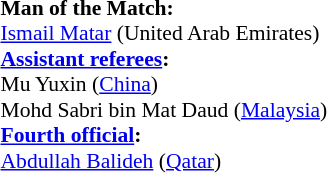<table width=50% style="font-size: 90%">
<tr>
<td><br><strong>Man of the Match:</strong>
<br><a href='#'>Ismail Matar</a> (United Arab Emirates)<br><strong><a href='#'>Assistant referees</a>:</strong>
<br>Mu Yuxin (<a href='#'>China</a>)
<br>Mohd Sabri bin Mat Daud (<a href='#'>Malaysia</a>)
<br><strong><a href='#'>Fourth official</a>:</strong>
<br><a href='#'>Abdullah Balideh</a> (<a href='#'>Qatar</a>)</td>
</tr>
</table>
